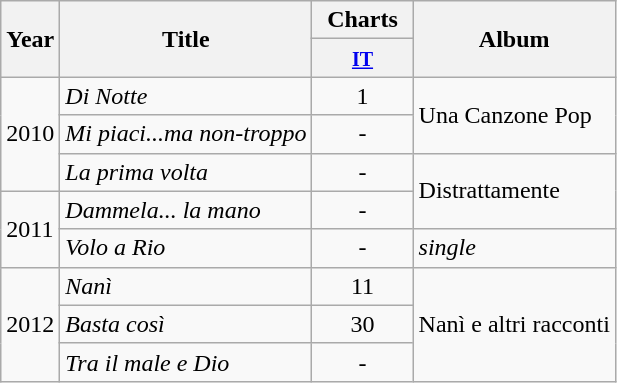<table class="wikitable">
<tr>
<th rowspan="2" style="text-align:center;">Year</th>
<th rowspan="2" style="text-align:center;">Title</th>
<th style="text-align:center;">Charts</th>
<th rowspan="2" style="text-align:center;">Album</th>
</tr>
<tr>
<th width="60"><small><a href='#'>IT</a></small></th>
</tr>
<tr>
<td rowspan="3">2010</td>
<td><em>Di Notte</em></td>
<td style="text-align:center;">1</td>
<td rowspan="2">Una Canzone Pop</td>
</tr>
<tr>
<td><em>Mi piaci...ma non-troppo</em></td>
<td style="text-align:center;">-</td>
</tr>
<tr>
<td><em>La prima volta</em></td>
<td style="text-align:center;">-</td>
<td rowspan="2">Distrattamente</td>
</tr>
<tr>
<td rowspan="2">2011</td>
<td><em>Dammela... la mano</em></td>
<td style="text-align:center;">-</td>
</tr>
<tr>
<td><em>Volo a Rio</em></td>
<td style="text-align:center;">-</td>
<td><em>single</em></td>
</tr>
<tr>
<td rowspan="3">2012</td>
<td><em>Nanì</em></td>
<td style="text-align:center;">11</td>
<td rowspan="3">Nanì e altri racconti</td>
</tr>
<tr>
<td><em>Basta così</em></td>
<td style="text-align:center;">30</td>
</tr>
<tr>
<td><em>Tra il male e Dio</em></td>
<td style="text-align:center;">-</td>
</tr>
</table>
